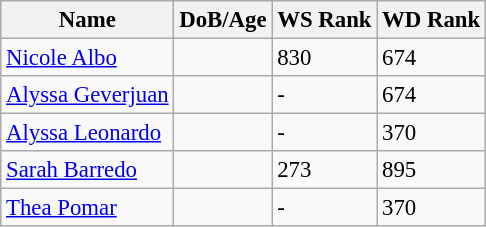<table class="wikitable" style="text-align: left; font-size:95%;">
<tr>
<th>Name</th>
<th>DoB/Age</th>
<th>WS Rank</th>
<th>WD Rank</th>
</tr>
<tr>
<td><a href='#'>Nicole Albo</a></td>
<td></td>
<td>830</td>
<td>674</td>
</tr>
<tr>
<td><a href='#'>Alyssa Geverjuan</a></td>
<td></td>
<td>-</td>
<td>674</td>
</tr>
<tr>
<td><a href='#'>Alyssa Leonardo</a></td>
<td></td>
<td>-</td>
<td>370</td>
</tr>
<tr>
<td><a href='#'>Sarah Barredo</a></td>
<td></td>
<td>273</td>
<td>895</td>
</tr>
<tr>
<td><a href='#'>Thea Pomar</a></td>
<td></td>
<td>-</td>
<td>370</td>
</tr>
</table>
